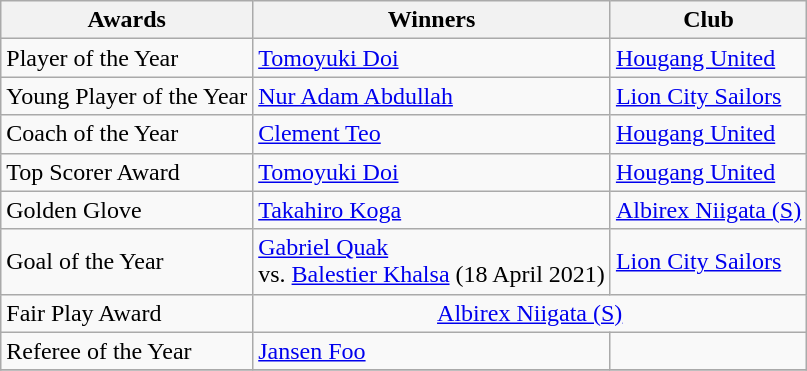<table class="wikitable">
<tr>
<th>Awards</th>
<th>Winners</th>
<th>Club</th>
</tr>
<tr>
<td>Player of the Year</td>
<td> <a href='#'>Tomoyuki Doi</a></td>
<td><a href='#'>Hougang United</a></td>
</tr>
<tr>
<td>Young Player of the Year</td>
<td> <a href='#'>Nur Adam Abdullah</a></td>
<td><a href='#'>Lion City Sailors</a></td>
</tr>
<tr>
<td>Coach of the Year</td>
<td> <a href='#'>Clement Teo</a></td>
<td><a href='#'>Hougang United</a></td>
</tr>
<tr>
<td>Top Scorer Award</td>
<td> <a href='#'>Tomoyuki Doi</a></td>
<td><a href='#'>Hougang United</a></td>
</tr>
<tr>
<td>Golden Glove</td>
<td> <a href='#'>Takahiro Koga</a></td>
<td> <a href='#'>Albirex Niigata (S)</a></td>
</tr>
<tr>
<td>Goal of the Year</td>
<td> <a href='#'>Gabriel Quak</a> <br> vs. <a href='#'>Balestier Khalsa</a> (18 April 2021)</td>
<td><a href='#'>Lion City Sailors</a></td>
</tr>
<tr>
<td>Fair Play Award</td>
<td colspan=2 align=center> <a href='#'>Albirex Niigata (S)</a></td>
</tr>
<tr>
<td>Referee of the Year</td>
<td> <a href='#'>Jansen Foo</a></td>
<td></td>
</tr>
<tr>
</tr>
</table>
